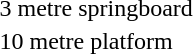<table>
<tr>
<td>3 metre springboard<br></td>
<td></td>
<td></td>
<td></td>
</tr>
<tr>
<td>10 metre platform<br></td>
<td></td>
<td></td>
<td></td>
</tr>
</table>
